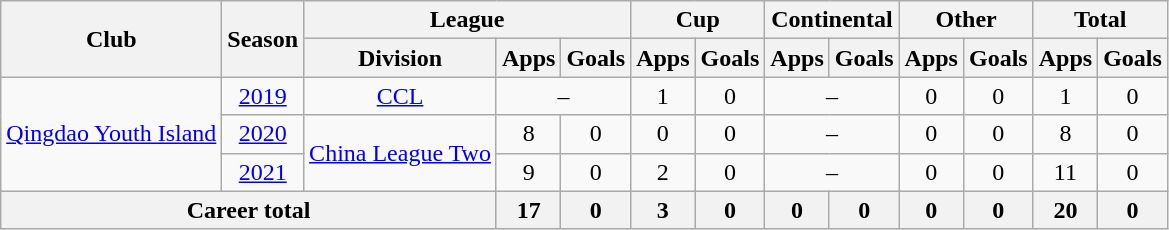<table class="wikitable" style="text-align: center">
<tr>
<th rowspan="2">Club</th>
<th rowspan="2">Season</th>
<th colspan="3">League</th>
<th colspan="2">Cup</th>
<th colspan="2">Continental</th>
<th colspan="2">Other</th>
<th colspan="2">Total</th>
</tr>
<tr>
<th>Division</th>
<th>Apps</th>
<th>Goals</th>
<th>Apps</th>
<th>Goals</th>
<th>Apps</th>
<th>Goals</th>
<th>Apps</th>
<th>Goals</th>
<th>Apps</th>
<th>Goals</th>
</tr>
<tr>
<td rowspan="3"><a href='#'>Qingdao Youth Island</a></td>
<td><a href='#'>2019</a></td>
<td><a href='#'>CCL</a></td>
<td colspan="2">–</td>
<td>1</td>
<td>0</td>
<td colspan="2">–</td>
<td>0</td>
<td>0</td>
<td>1</td>
<td>0</td>
</tr>
<tr>
<td><a href='#'>2020</a></td>
<td rowspan="2"><a href='#'>China League Two</a></td>
<td>8</td>
<td>0</td>
<td>0</td>
<td>0</td>
<td colspan="2">–</td>
<td>0</td>
<td>0</td>
<td>8</td>
<td>0</td>
</tr>
<tr>
<td><a href='#'>2021</a></td>
<td>9</td>
<td>0</td>
<td>2</td>
<td>0</td>
<td colspan="2">–</td>
<td>0</td>
<td>0</td>
<td>11</td>
<td>0</td>
</tr>
<tr>
<th colspan=3>Career total</th>
<th>17</th>
<th>0</th>
<th>3</th>
<th>0</th>
<th>0</th>
<th>0</th>
<th>0</th>
<th>0</th>
<th>20</th>
<th>0</th>
</tr>
</table>
